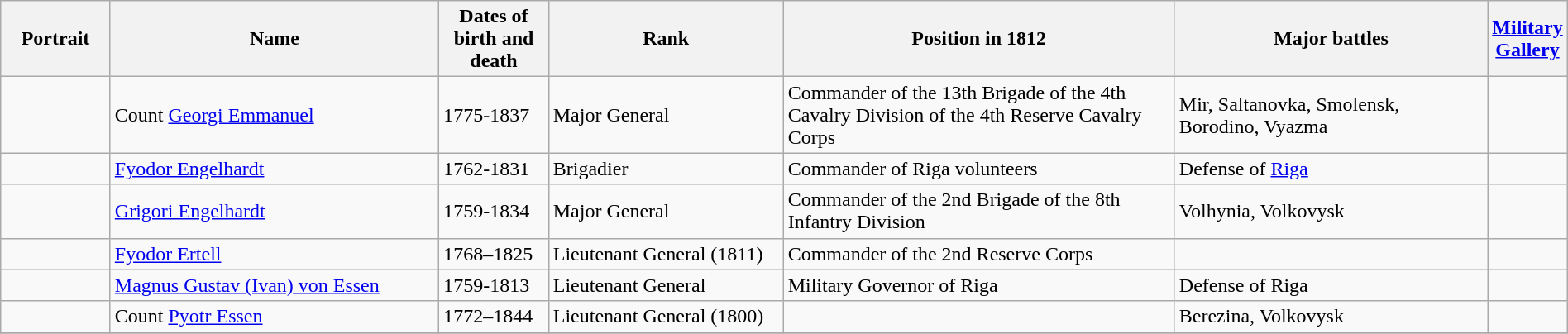<table width=100% class="wikitable">
<tr>
<th width=7%>Portrait</th>
<th width=21%>Name</th>
<th width=7%>Dates of birth and death</th>
<th width=15%>Rank</th>
<th width=25%>Position in 1812</th>
<th width=20%>Major battles</th>
<th width=5%><a href='#'>Military Gallery</a></th>
</tr>
<tr>
<td></td>
<td>Count <a href='#'>Georgi Emmanuel</a></td>
<td>1775-1837</td>
<td>Major General</td>
<td>Commander of the 13th Brigade of the 4th Cavalry Division of the 4th Reserve Cavalry Corps</td>
<td>Mir, Saltanovka, Smolensk, Borodino, Vyazma</td>
<td></td>
</tr>
<tr>
<td></td>
<td><a href='#'>Fyodor Engelhardt</a></td>
<td>1762-1831</td>
<td>Brigadier</td>
<td>Commander of Riga volunteers</td>
<td>Defense of <a href='#'>Riga</a></td>
<td></td>
</tr>
<tr>
<td></td>
<td><a href='#'>Grigori Engelhardt</a></td>
<td>1759-1834</td>
<td>Major General</td>
<td>Commander of the 2nd Brigade of the 8th Infantry Division</td>
<td>Volhynia, Volkovysk</td>
<td></td>
</tr>
<tr>
<td></td>
<td><a href='#'>Fyodor Ertell</a></td>
<td>1768–1825</td>
<td>Lieutenant General (1811)</td>
<td>Commander of the 2nd Reserve Corps</td>
<td></td>
<td></td>
</tr>
<tr>
<td></td>
<td><a href='#'>Magnus Gustav (Ivan) von Essen</a></td>
<td>1759-1813</td>
<td>Lieutenant General</td>
<td>Military Governor of Riga</td>
<td>Defense of Riga</td>
<td></td>
</tr>
<tr>
<td></td>
<td>Count <a href='#'>Pyotr Essen</a></td>
<td>1772–1844</td>
<td>Lieutenant General (1800)</td>
<td></td>
<td>Berezina, Volkovysk</td>
<td></td>
</tr>
<tr>
</tr>
</table>
